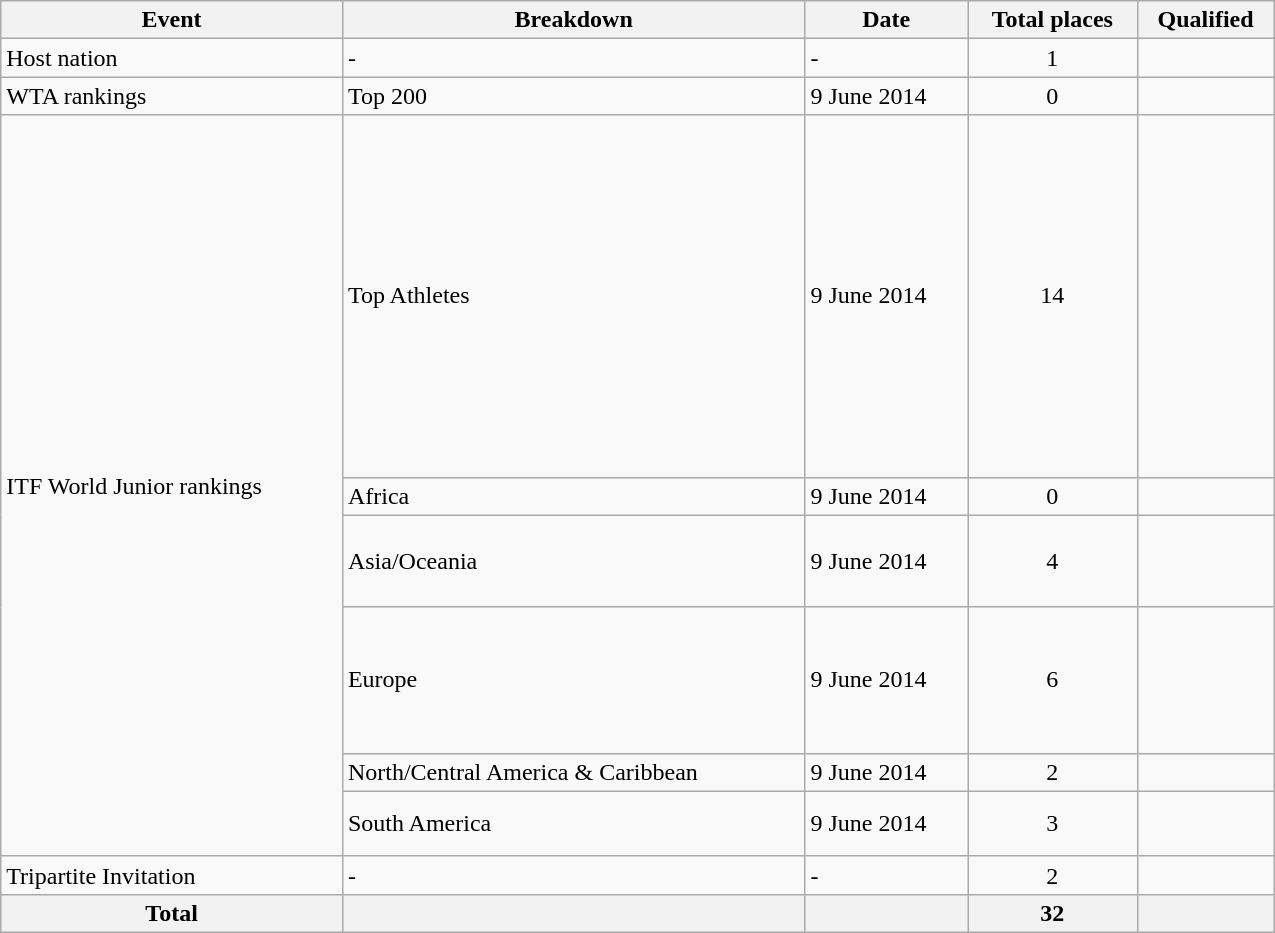<table class="wikitable" width=850>
<tr>
<th>Event</th>
<th>Breakdown</th>
<th>Date</th>
<th>Total places</th>
<th>Qualified</th>
</tr>
<tr>
<td>Host nation</td>
<td>-</td>
<td>-</td>
<td align="center">1</td>
<td></td>
</tr>
<tr>
<td>WTA rankings</td>
<td>Top 200</td>
<td>9 June 2014</td>
<td align="center">0</td>
<td></td>
</tr>
<tr>
<td rowspan=6>ITF World Junior rankings</td>
<td>Top Athletes</td>
<td>9 June 2014</td>
<td align="center">14</td>
<td><br><br><br><br><br><br><br><br><br><br><br><br><br></td>
</tr>
<tr>
<td>Africa</td>
<td>9 June 2014</td>
<td align="center">0</td>
<td></td>
</tr>
<tr>
<td>Asia/Oceania</td>
<td>9 June 2014</td>
<td align="center">4</td>
<td><br><br><br></td>
</tr>
<tr>
<td>Europe</td>
<td>9 June 2014</td>
<td align="center">6</td>
<td><br><br><br><br><br></td>
</tr>
<tr>
<td>North/Central America & Caribbean</td>
<td>9 June 2014</td>
<td align="center">2</td>
<td><br></td>
</tr>
<tr>
<td>South America</td>
<td>9 June 2014</td>
<td align="center">3</td>
<td><br><br></td>
</tr>
<tr>
<td>Tripartite Invitation</td>
<td>-</td>
<td>-</td>
<td align="center">2</td>
<td><br></td>
</tr>
<tr>
<th>Total</th>
<th></th>
<th></th>
<th>32</th>
<th></th>
</tr>
</table>
